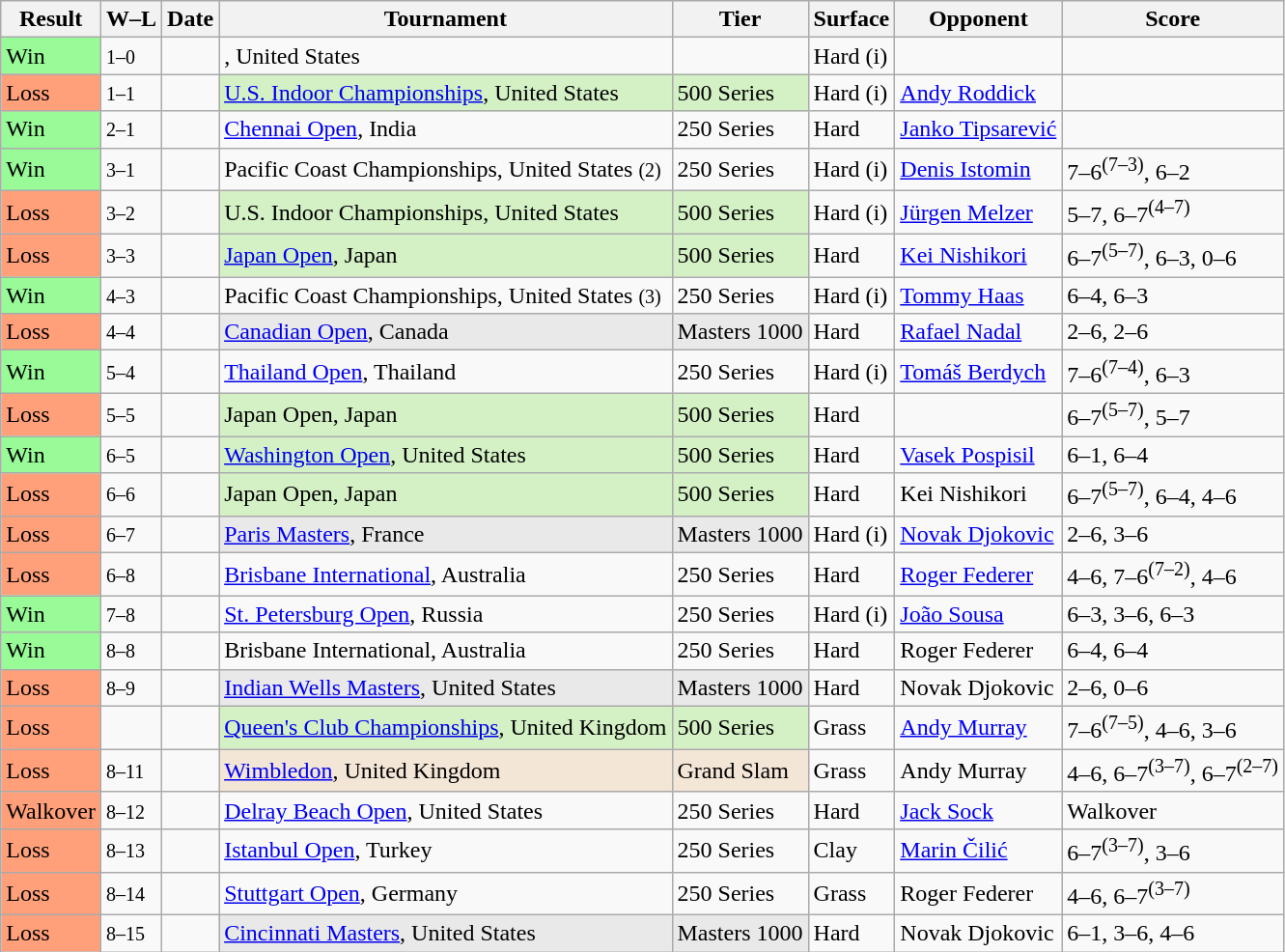<table class="sortable wikitable nowrap">
<tr>
<th>Result</th>
<th class=unsortable>W–L</th>
<th>Date</th>
<th>Tournament</th>
<th>Tier</th>
<th>Surface</th>
<th>Opponent</th>
<th class=unsortable>Score</th>
</tr>
<tr>
<td style=background:#98fb98>Win</td>
<td><small>1–0</small></td>
<td><a href='#'></a></td>
<td>, United States</td>
<td></td>
<td>Hard (i)</td>
<td></td>
<td></td>
</tr>
<tr>
<td style=background:#ffa07a>Loss</td>
<td><small>1–1</small></td>
<td><a href='#'></a></td>
<td style=background:#d4f1c5><a href='#'>U.S. Indoor Championships</a>, United States</td>
<td style=background:#d4f1c5>500 Series</td>
<td>Hard (i)</td>
<td> <a href='#'>Andy Roddick</a></td>
<td></td>
</tr>
<tr>
<td style=background:#98fb98>Win</td>
<td><small>2–1</small></td>
<td><a href='#'></a></td>
<td><a href='#'>Chennai Open</a>, India</td>
<td>250 Series</td>
<td>Hard</td>
<td> <a href='#'>Janko Tipsarević</a></td>
<td></td>
</tr>
<tr>
<td style=background:#98fb98>Win</td>
<td><small>3–1</small></td>
<td><a href='#'></a></td>
<td>Pacific Coast Championships, United States <small>(2)</small></td>
<td>250 Series</td>
<td>Hard (i)</td>
<td> <a href='#'>Denis Istomin</a></td>
<td>7–6<sup>(7–3)</sup>, 6–2</td>
</tr>
<tr>
<td style=background:#ffa07a>Loss</td>
<td><small>3–2</small></td>
<td><a href='#'></a></td>
<td style=background:#d4f1c5>U.S. Indoor Championships, United States</td>
<td style=background:#d4f1c5>500 Series</td>
<td>Hard (i)</td>
<td> <a href='#'>Jürgen Melzer</a></td>
<td>5–7, 6–7<sup>(4–7)</sup></td>
</tr>
<tr>
<td style=background:#ffa07a>Loss</td>
<td><small>3–3</small></td>
<td><a href='#'></a></td>
<td style=background:#d4f1c5><a href='#'>Japan Open</a>, Japan</td>
<td style=background:#d4f1c5>500 Series</td>
<td>Hard</td>
<td> <a href='#'>Kei Nishikori</a></td>
<td>6–7<sup>(5–7)</sup>, 6–3, 0–6</td>
</tr>
<tr>
<td style=background:#98fb98>Win</td>
<td><small>4–3</small></td>
<td><a href='#'></a></td>
<td>Pacific Coast Championships, United States <small>(3)</small></td>
<td>250 Series</td>
<td>Hard (i)</td>
<td> <a href='#'>Tommy Haas</a></td>
<td>6–4, 6–3</td>
</tr>
<tr>
<td style=background:#ffa07a>Loss</td>
<td><small>4–4</small></td>
<td><a href='#'></a></td>
<td style=background:#e9e9e9><a href='#'>Canadian Open</a>, Canada</td>
<td style=background:#e9e9e9>Masters 1000</td>
<td>Hard</td>
<td> <a href='#'>Rafael Nadal</a></td>
<td>2–6, 2–6</td>
</tr>
<tr>
<td style=background:#98fb98>Win</td>
<td><small>5–4</small></td>
<td><a href='#'></a></td>
<td><a href='#'>Thailand Open</a>, Thailand</td>
<td>250 Series</td>
<td>Hard (i)</td>
<td> <a href='#'>Tomáš Berdych</a></td>
<td>7–6<sup>(7–4)</sup>, 6–3</td>
</tr>
<tr>
<td style=background:#ffa07a>Loss</td>
<td><small>5–5</small></td>
<td><a href='#'></a></td>
<td style=background:#d4f1c5>Japan Open, Japan</td>
<td style=background:#d4f1c5>500 Series</td>
<td>Hard</td>
<td></td>
<td>6–7<sup>(5–7)</sup>, 5–7</td>
</tr>
<tr>
<td style=background:#98fb98>Win</td>
<td><small>6–5</small></td>
<td><a href='#'></a></td>
<td style=background:#d4f1c5><a href='#'>Washington Open</a>, United States</td>
<td style=background:#d4f1c5>500 Series</td>
<td>Hard</td>
<td> <a href='#'>Vasek Pospisil</a></td>
<td>6–1, 6–4</td>
</tr>
<tr>
<td style=background:#ffa07a>Loss</td>
<td><small>6–6</small></td>
<td><a href='#'></a></td>
<td style=background:#d4f1c5>Japan Open, Japan</td>
<td style=background:#d4f1c5>500 Series</td>
<td>Hard</td>
<td> Kei Nishikori</td>
<td>6–7<sup>(5–7)</sup>, 6–4, 4–6</td>
</tr>
<tr>
<td style=background:#ffa07a>Loss</td>
<td><small>6–7</small></td>
<td><a href='#'></a></td>
<td style=background:#e9e9e9><a href='#'>Paris Masters</a>, France</td>
<td style=background:#e9e9e9>Masters 1000</td>
<td>Hard (i)</td>
<td> <a href='#'>Novak Djokovic</a></td>
<td>2–6, 3–6</td>
</tr>
<tr>
<td style=background:#ffa07a>Loss</td>
<td><small>6–8</small></td>
<td><a href='#'></a></td>
<td><a href='#'>Brisbane International</a>, Australia</td>
<td>250 Series</td>
<td>Hard</td>
<td> <a href='#'>Roger Federer</a></td>
<td>4–6, 7–6<sup>(7–2)</sup>, 4–6</td>
</tr>
<tr>
<td style=background:#98fb98>Win</td>
<td><small>7–8</small></td>
<td><a href='#'></a></td>
<td><a href='#'>St. Petersburg Open</a>, Russia</td>
<td>250 Series</td>
<td>Hard (i)</td>
<td> <a href='#'>João Sousa</a></td>
<td>6–3, 3–6, 6–3</td>
</tr>
<tr>
<td style=background:#98fb98>Win</td>
<td><small>8–8</small></td>
<td><a href='#'></a></td>
<td>Brisbane International, Australia</td>
<td>250 Series</td>
<td>Hard</td>
<td> Roger Federer</td>
<td>6–4, 6–4</td>
</tr>
<tr>
<td style=background:#ffa07a>Loss</td>
<td><small>8–9</small></td>
<td><a href='#'></a></td>
<td style=background:#e9e9e9><a href='#'>Indian Wells Masters</a>, United States</td>
<td style=background:#e9e9e9>Masters 1000</td>
<td>Hard</td>
<td> Novak Djokovic</td>
<td>2–6, 0–6</td>
</tr>
<tr>
<td style=background:#ffa07a>Loss</td>
<td><small></small></td>
<td><a href='#'></a></td>
<td style=background:#d4f1c5><a href='#'>Queen's Club Championships</a>, United Kingdom</td>
<td style=background:#d4f1c5>500 Series</td>
<td>Grass</td>
<td> <a href='#'>Andy Murray</a></td>
<td>7–6<sup>(7–5)</sup>, 4–6, 3–6</td>
</tr>
<tr>
<td style=background:#ffa07a>Loss</td>
<td><small>8–11</small></td>
<td><a href='#'></a></td>
<td style=background:#f3e6d7><a href='#'>Wimbledon</a>, United Kingdom</td>
<td style=background:#f3e6d7>Grand Slam</td>
<td>Grass</td>
<td> Andy Murray</td>
<td>4–6, 6–7<sup>(3–7)</sup>, 6–7<sup>(2–7)</sup></td>
</tr>
<tr>
<td style=background:#ffa07a>Walkover</td>
<td><small>8–12</small></td>
<td><a href='#'></a></td>
<td><a href='#'>Delray Beach Open</a>, United States</td>
<td>250 Series</td>
<td>Hard</td>
<td> <a href='#'>Jack Sock</a></td>
<td>Walkover</td>
</tr>
<tr>
<td style=background:#ffa07a>Loss</td>
<td><small>8–13</small></td>
<td><a href='#'></a></td>
<td><a href='#'>Istanbul Open</a>, Turkey</td>
<td>250 Series</td>
<td>Clay</td>
<td> <a href='#'>Marin Čilić</a></td>
<td>6–7<sup>(3–7)</sup>, 3–6</td>
</tr>
<tr>
<td style=background:#ffa07a>Loss</td>
<td><small>8–14</small></td>
<td><a href='#'></a></td>
<td><a href='#'>Stuttgart Open</a>, Germany</td>
<td>250 Series</td>
<td>Grass</td>
<td> Roger Federer</td>
<td>4–6, 6–7<sup>(3–7)</sup></td>
</tr>
<tr>
<td style=background:#ffa07a>Loss</td>
<td><small>8–15</small></td>
<td><a href='#'></a></td>
<td style=background:#e9e9e9><a href='#'>Cincinnati Masters</a>, United States</td>
<td style=background:#e9e9e9>Masters 1000</td>
<td>Hard</td>
<td> Novak Djokovic</td>
<td>6–1, 3–6, 4–6</td>
</tr>
</table>
